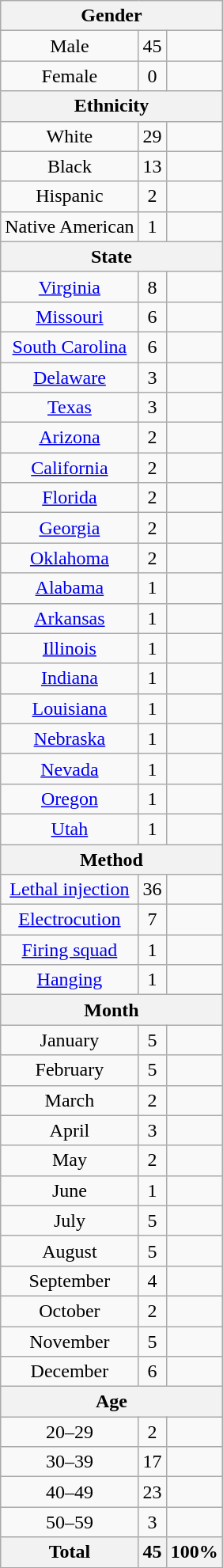<table class="wikitable" style="text-align:center;">
<tr>
<th colspan="3">Gender</th>
</tr>
<tr>
<td>Male</td>
<td>45</td>
<td></td>
</tr>
<tr>
<td>Female</td>
<td>0</td>
<td></td>
</tr>
<tr>
<th colspan="3">Ethnicity</th>
</tr>
<tr>
<td>White</td>
<td>29</td>
<td></td>
</tr>
<tr>
<td>Black</td>
<td>13</td>
<td></td>
</tr>
<tr>
<td>Hispanic</td>
<td>2</td>
<td></td>
</tr>
<tr>
<td>Native American</td>
<td>1</td>
<td></td>
</tr>
<tr>
<th colspan="3">State</th>
</tr>
<tr>
<td><a href='#'>Virginia</a></td>
<td>8</td>
<td></td>
</tr>
<tr>
<td><a href='#'>Missouri</a></td>
<td>6</td>
<td></td>
</tr>
<tr>
<td><a href='#'>South Carolina</a></td>
<td>6</td>
<td></td>
</tr>
<tr>
<td><a href='#'>Delaware</a></td>
<td>3</td>
<td></td>
</tr>
<tr>
<td><a href='#'>Texas</a></td>
<td>3</td>
<td></td>
</tr>
<tr>
<td><a href='#'>Arizona</a></td>
<td>2</td>
<td></td>
</tr>
<tr>
<td><a href='#'>California</a></td>
<td>2</td>
<td></td>
</tr>
<tr>
<td><a href='#'>Florida</a></td>
<td>2</td>
<td></td>
</tr>
<tr>
<td><a href='#'>Georgia</a></td>
<td>2</td>
<td></td>
</tr>
<tr>
<td><a href='#'>Oklahoma</a></td>
<td>2</td>
<td></td>
</tr>
<tr>
<td><a href='#'>Alabama</a></td>
<td>1</td>
<td></td>
</tr>
<tr>
<td><a href='#'>Arkansas</a></td>
<td>1</td>
<td></td>
</tr>
<tr>
<td><a href='#'>Illinois</a></td>
<td>1</td>
<td></td>
</tr>
<tr>
<td><a href='#'>Indiana</a></td>
<td>1</td>
<td></td>
</tr>
<tr>
<td><a href='#'>Louisiana</a></td>
<td>1</td>
<td></td>
</tr>
<tr>
<td><a href='#'>Nebraska</a></td>
<td>1</td>
<td></td>
</tr>
<tr>
<td><a href='#'>Nevada</a></td>
<td>1</td>
<td></td>
</tr>
<tr>
<td><a href='#'>Oregon</a></td>
<td>1</td>
<td></td>
</tr>
<tr>
<td><a href='#'>Utah</a></td>
<td>1</td>
<td></td>
</tr>
<tr>
<th colspan="3">Method</th>
</tr>
<tr>
<td><a href='#'>Lethal injection</a></td>
<td>36</td>
<td></td>
</tr>
<tr>
<td><a href='#'>Electrocution</a></td>
<td>7</td>
<td></td>
</tr>
<tr>
<td><a href='#'>Firing squad</a></td>
<td>1</td>
<td></td>
</tr>
<tr>
<td><a href='#'>Hanging</a></td>
<td>1</td>
<td></td>
</tr>
<tr>
<th colspan="3">Month</th>
</tr>
<tr>
<td>January</td>
<td>5</td>
<td></td>
</tr>
<tr>
<td>February</td>
<td>5</td>
<td></td>
</tr>
<tr>
<td>March</td>
<td>2</td>
<td></td>
</tr>
<tr>
<td>April</td>
<td>3</td>
<td></td>
</tr>
<tr>
<td>May</td>
<td>2</td>
<td></td>
</tr>
<tr>
<td>June</td>
<td>1</td>
<td></td>
</tr>
<tr>
<td>July</td>
<td>5</td>
<td></td>
</tr>
<tr>
<td>August</td>
<td>5</td>
<td></td>
</tr>
<tr>
<td>September</td>
<td>4</td>
<td></td>
</tr>
<tr>
<td>October</td>
<td>2</td>
<td></td>
</tr>
<tr>
<td>November</td>
<td>5</td>
<td></td>
</tr>
<tr>
<td>December</td>
<td>6</td>
<td></td>
</tr>
<tr>
<th colspan="3">Age</th>
</tr>
<tr>
<td>20–29</td>
<td>2</td>
<td></td>
</tr>
<tr>
<td>30–39</td>
<td>17</td>
<td></td>
</tr>
<tr>
<td>40–49</td>
<td>23</td>
<td></td>
</tr>
<tr>
<td>50–59</td>
<td>3</td>
<td></td>
</tr>
<tr>
<th>Total</th>
<th>45</th>
<th>100%</th>
</tr>
</table>
